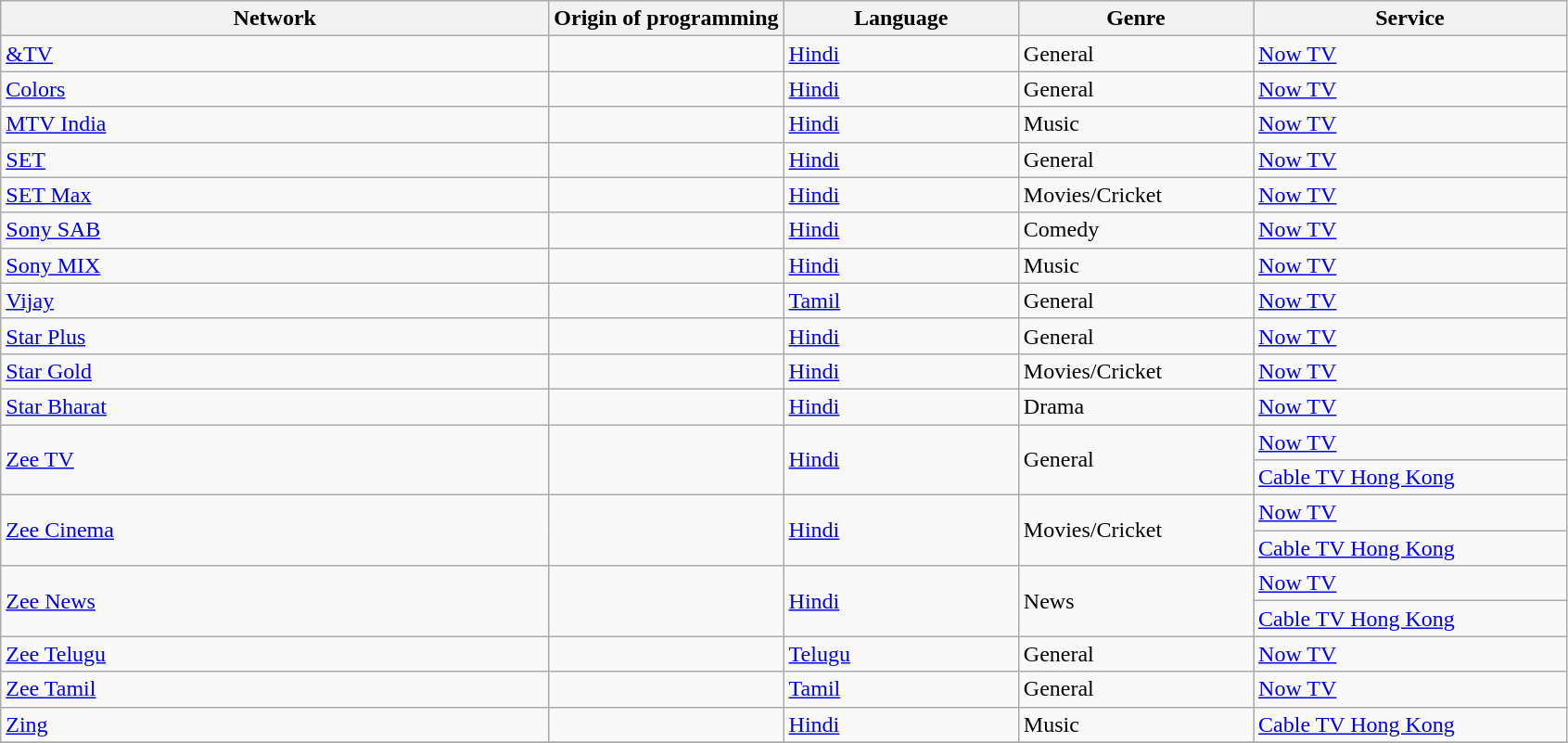<table class="wikitable sortable">
<tr>
<th width=35%>Network</th>
<th width=15%>Origin of programming</th>
<th width=15%>Language</th>
<th width=15%>Genre</th>
<th width=20%>Service</th>
</tr>
<tr>
<td><a href='#'>&TV</a></td>
<td></td>
<td><a href='#'>Hindi</a></td>
<td>General</td>
<td><a href='#'>Now TV</a></td>
</tr>
<tr>
<td><a href='#'>Colors</a></td>
<td></td>
<td><a href='#'>Hindi</a></td>
<td>General</td>
<td><a href='#'>Now TV</a></td>
</tr>
<tr>
<td><a href='#'>MTV India</a></td>
<td></td>
<td><a href='#'>Hindi</a></td>
<td>Music</td>
<td><a href='#'>Now TV</a></td>
</tr>
<tr>
<td><a href='#'>SET</a></td>
<td></td>
<td><a href='#'>Hindi</a></td>
<td>General</td>
<td><a href='#'>Now TV</a></td>
</tr>
<tr>
<td><a href='#'>SET Max</a></td>
<td></td>
<td><a href='#'>Hindi</a></td>
<td>Movies/Cricket</td>
<td><a href='#'>Now TV</a></td>
</tr>
<tr>
<td><a href='#'>Sony SAB</a></td>
<td></td>
<td><a href='#'>Hindi</a></td>
<td>Comedy</td>
<td><a href='#'>Now TV</a></td>
</tr>
<tr>
<td><a href='#'>Sony MIX</a></td>
<td></td>
<td><a href='#'>Hindi</a></td>
<td>Music</td>
<td><a href='#'>Now TV</a></td>
</tr>
<tr>
<td><a href='#'>Vijay</a></td>
<td></td>
<td><a href='#'>Tamil</a></td>
<td>General</td>
<td><a href='#'>Now TV</a></td>
</tr>
<tr>
<td><a href='#'>Star Plus</a></td>
<td></td>
<td><a href='#'>Hindi</a></td>
<td>General</td>
<td><a href='#'>Now TV</a></td>
</tr>
<tr>
<td><a href='#'>Star Gold</a></td>
<td></td>
<td><a href='#'>Hindi</a></td>
<td>Movies/Cricket</td>
<td><a href='#'>Now TV</a></td>
</tr>
<tr>
<td><a href='#'>Star Bharat</a></td>
<td></td>
<td><a href='#'>Hindi</a></td>
<td>Drama</td>
<td><a href='#'>Now TV</a></td>
</tr>
<tr>
<td rowspan=2><a href='#'>Zee TV</a></td>
<td rowspan=2></td>
<td rowspan=2><a href='#'>Hindi</a></td>
<td rowspan=2>General</td>
<td><a href='#'>Now TV</a></td>
</tr>
<tr>
<td><a href='#'>Cable TV Hong Kong</a></td>
</tr>
<tr>
<td rowspan=2><a href='#'>Zee Cinema</a></td>
<td rowspan=2></td>
<td rowspan=2><a href='#'>Hindi</a></td>
<td rowspan=2>Movies/Cricket</td>
<td><a href='#'>Now TV</a></td>
</tr>
<tr>
<td><a href='#'>Cable TV Hong Kong</a></td>
</tr>
<tr>
<td rowspan=2><a href='#'>Zee News</a></td>
<td rowspan=2></td>
<td rowspan=2><a href='#'>Hindi</a></td>
<td rowspan=2>News</td>
<td><a href='#'>Now TV</a></td>
</tr>
<tr>
<td><a href='#'>Cable TV Hong Kong</a></td>
</tr>
<tr>
<td><a href='#'>Zee Telugu</a></td>
<td></td>
<td><a href='#'>Telugu</a></td>
<td>General</td>
<td><a href='#'>Now TV</a></td>
</tr>
<tr>
<td><a href='#'>Zee Tamil</a></td>
<td></td>
<td><a href='#'>Tamil</a></td>
<td>General</td>
<td><a href='#'>Now TV</a></td>
</tr>
<tr>
<td><a href='#'>Zing</a></td>
<td></td>
<td><a href='#'>Hindi</a></td>
<td>Music</td>
<td><a href='#'>Cable TV Hong Kong</a></td>
</tr>
<tr>
</tr>
</table>
